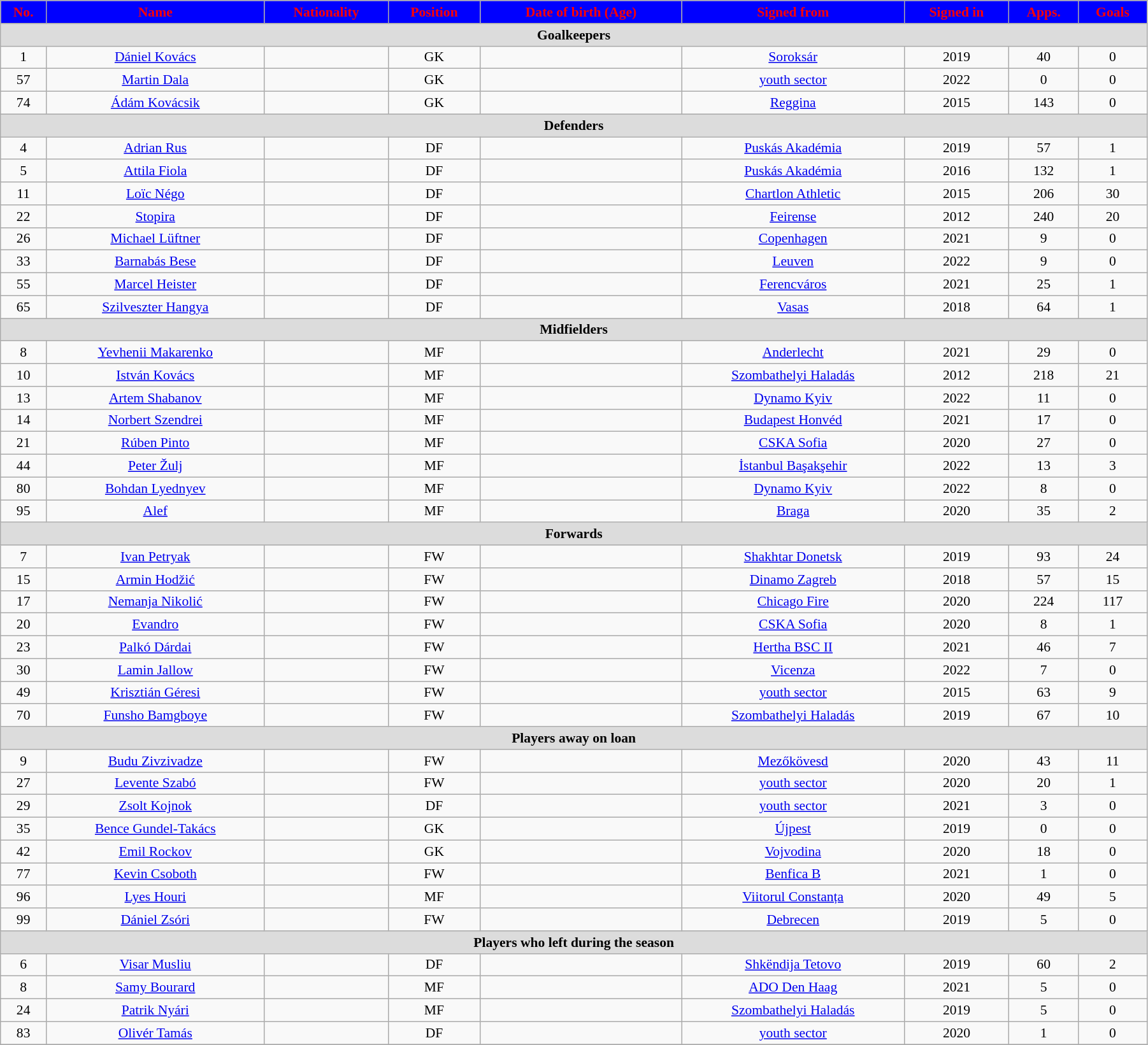<table class="wikitable"  style="text-align:center; font-size:90%; width:95%;">
<tr>
<th style="background:blue; color:red; text-align:center;">No.</th>
<th style="background:blue; color:red; text-align:center;">Name</th>
<th style="background:blue; color:red; text-align:center;">Nationality</th>
<th style="background:blue; color:red; text-align:center;">Position</th>
<th style="background:blue; color:red; text-align:center;">Date of birth (Age)</th>
<th style="background:blue; color:red; text-align:center;">Signed from</th>
<th style="background:blue; color:red; text-align:center;">Signed in</th>
<th style="background:blue; color:red; text-align:center;">Apps.</th>
<th style="background:blue; color:red; text-align:center;">Goals</th>
</tr>
<tr>
<th colspan="11"  style="background:#dcdcdc; text-align:center;">Goalkeepers</th>
</tr>
<tr>
<td>1</td>
<td><a href='#'>Dániel Kovács</a></td>
<td></td>
<td>GK</td>
<td></td>
<td><a href='#'>Soroksár</a></td>
<td>2019</td>
<td>40</td>
<td>0</td>
</tr>
<tr>
<td>57</td>
<td><a href='#'>Martin Dala</a></td>
<td></td>
<td>GK</td>
<td></td>
<td><a href='#'>youth sector</a></td>
<td>2022</td>
<td>0</td>
<td>0</td>
</tr>
<tr>
<td>74</td>
<td><a href='#'>Ádám Kovácsik</a></td>
<td></td>
<td>GK</td>
<td></td>
<td><a href='#'>Reggina</a></td>
<td>2015</td>
<td>143</td>
<td>0</td>
</tr>
<tr>
<th colspan="11"  style="background:#dcdcdc; text-align:center;">Defenders</th>
</tr>
<tr>
<td>4</td>
<td><a href='#'>Adrian Rus</a></td>
<td></td>
<td>DF</td>
<td></td>
<td><a href='#'>Puskás Akadémia</a></td>
<td>2019</td>
<td>57</td>
<td>1</td>
</tr>
<tr>
<td>5</td>
<td><a href='#'>Attila Fiola</a></td>
<td></td>
<td>DF</td>
<td></td>
<td><a href='#'>Puskás Akadémia</a></td>
<td>2016</td>
<td>132</td>
<td>1</td>
</tr>
<tr>
<td>11</td>
<td><a href='#'>Loïc Négo</a></td>
<td></td>
<td>DF</td>
<td></td>
<td><a href='#'>Chartlon Athletic</a></td>
<td>2015</td>
<td>206</td>
<td>30</td>
</tr>
<tr>
<td>22</td>
<td><a href='#'>Stopira</a></td>
<td></td>
<td>DF</td>
<td></td>
<td><a href='#'>Feirense</a></td>
<td>2012</td>
<td>240</td>
<td>20</td>
</tr>
<tr>
<td>26</td>
<td><a href='#'>Michael Lüftner</a></td>
<td></td>
<td>DF</td>
<td></td>
<td><a href='#'>Copenhagen</a></td>
<td>2021</td>
<td>9</td>
<td>0</td>
</tr>
<tr>
<td>33</td>
<td><a href='#'>Barnabás Bese</a></td>
<td></td>
<td>DF</td>
<td></td>
<td><a href='#'>Leuven</a></td>
<td>2022</td>
<td>9</td>
<td>0</td>
</tr>
<tr>
<td>55</td>
<td><a href='#'>Marcel Heister</a></td>
<td></td>
<td>DF</td>
<td></td>
<td><a href='#'>Ferencváros</a></td>
<td>2021</td>
<td>25</td>
<td>1</td>
</tr>
<tr>
<td>65</td>
<td><a href='#'>Szilveszter Hangya</a></td>
<td></td>
<td>DF</td>
<td></td>
<td><a href='#'>Vasas</a></td>
<td>2018</td>
<td>64</td>
<td>1</td>
</tr>
<tr>
<th colspan="11"  style="background:#dcdcdc; text-align:center;">Midfielders</th>
</tr>
<tr>
<td>8</td>
<td><a href='#'>Yevhenii Makarenko</a></td>
<td></td>
<td>MF</td>
<td></td>
<td><a href='#'>Anderlecht</a></td>
<td>2021</td>
<td>29</td>
<td>0</td>
</tr>
<tr>
<td>10</td>
<td><a href='#'>István Kovács</a></td>
<td></td>
<td>MF</td>
<td></td>
<td><a href='#'>Szombathelyi Haladás</a></td>
<td>2012</td>
<td>218</td>
<td>21</td>
</tr>
<tr>
<td>13</td>
<td><a href='#'>Artem Shabanov</a></td>
<td></td>
<td>MF</td>
<td></td>
<td><a href='#'>Dynamo Kyiv</a></td>
<td>2022</td>
<td>11</td>
<td>0</td>
</tr>
<tr>
<td>14</td>
<td><a href='#'>Norbert Szendrei</a></td>
<td></td>
<td>MF</td>
<td></td>
<td><a href='#'>Budapest Honvéd</a></td>
<td>2021</td>
<td>17</td>
<td>0</td>
</tr>
<tr>
<td>21</td>
<td><a href='#'>Rúben Pinto</a></td>
<td></td>
<td>MF</td>
<td></td>
<td><a href='#'>CSKA Sofia</a></td>
<td>2020</td>
<td>27</td>
<td>0</td>
</tr>
<tr>
<td>44</td>
<td><a href='#'>Peter Žulj</a></td>
<td></td>
<td>MF</td>
<td></td>
<td><a href='#'>İstanbul Başakşehir</a></td>
<td>2022</td>
<td>13</td>
<td>3</td>
</tr>
<tr>
<td>80</td>
<td><a href='#'>Bohdan Lyednyev</a></td>
<td></td>
<td>MF</td>
<td></td>
<td><a href='#'>Dynamo Kyiv</a></td>
<td>2022</td>
<td>8</td>
<td>0</td>
</tr>
<tr>
<td>95</td>
<td><a href='#'>Alef</a></td>
<td></td>
<td>MF</td>
<td></td>
<td><a href='#'>Braga</a></td>
<td>2020</td>
<td>35</td>
<td>2</td>
</tr>
<tr>
<th colspan="11"  style="background:#dcdcdc; text-align:center;">Forwards</th>
</tr>
<tr>
<td>7</td>
<td><a href='#'>Ivan Petryak</a></td>
<td></td>
<td>FW</td>
<td></td>
<td><a href='#'>Shakhtar Donetsk</a></td>
<td>2019</td>
<td>93</td>
<td>24</td>
</tr>
<tr>
<td>15</td>
<td><a href='#'>Armin Hodžić</a></td>
<td></td>
<td>FW</td>
<td></td>
<td><a href='#'>Dinamo Zagreb</a></td>
<td>2018</td>
<td>57</td>
<td>15</td>
</tr>
<tr>
<td>17</td>
<td><a href='#'>Nemanja Nikolić</a></td>
<td></td>
<td>FW</td>
<td></td>
<td><a href='#'>Chicago Fire</a></td>
<td>2020</td>
<td>224</td>
<td>117</td>
</tr>
<tr>
<td>20</td>
<td><a href='#'>Evandro</a></td>
<td></td>
<td>FW</td>
<td></td>
<td><a href='#'>CSKA Sofia</a></td>
<td>2020</td>
<td>8</td>
<td>1</td>
</tr>
<tr>
<td>23</td>
<td><a href='#'>Palkó Dárdai</a></td>
<td></td>
<td>FW</td>
<td></td>
<td><a href='#'>Hertha BSC II</a></td>
<td>2021</td>
<td>46</td>
<td>7</td>
</tr>
<tr>
<td>30</td>
<td><a href='#'>Lamin Jallow</a></td>
<td></td>
<td>FW</td>
<td></td>
<td><a href='#'>Vicenza</a></td>
<td>2022</td>
<td>7</td>
<td>0</td>
</tr>
<tr>
<td>49</td>
<td><a href='#'>Krisztián Géresi</a></td>
<td></td>
<td>FW</td>
<td></td>
<td><a href='#'>youth sector</a></td>
<td>2015</td>
<td>63</td>
<td>9</td>
</tr>
<tr>
<td>70</td>
<td><a href='#'>Funsho Bamgboye</a></td>
<td></td>
<td>FW</td>
<td></td>
<td><a href='#'>Szombathelyi Haladás</a></td>
<td>2019</td>
<td>67</td>
<td>10</td>
</tr>
<tr>
<th colspan="11"  style="background:#dcdcdc; text-align:center;">Players away on loan</th>
</tr>
<tr>
<td>9</td>
<td><a href='#'>Budu Zivzivadze</a></td>
<td></td>
<td>FW</td>
<td></td>
<td><a href='#'>Mezőkövesd</a></td>
<td>2020</td>
<td>43</td>
<td>11</td>
</tr>
<tr>
<td>27</td>
<td><a href='#'>Levente Szabó</a></td>
<td></td>
<td>FW</td>
<td></td>
<td><a href='#'>youth sector</a></td>
<td>2020</td>
<td>20</td>
<td>1</td>
</tr>
<tr>
<td>29</td>
<td><a href='#'>Zsolt Kojnok</a></td>
<td></td>
<td>DF</td>
<td></td>
<td><a href='#'>youth sector</a></td>
<td>2021</td>
<td>3</td>
<td>0</td>
</tr>
<tr>
<td>35</td>
<td><a href='#'>Bence Gundel-Takács</a></td>
<td></td>
<td>GK</td>
<td></td>
<td><a href='#'>Újpest</a></td>
<td>2019</td>
<td>0</td>
<td>0</td>
</tr>
<tr>
<td>42</td>
<td><a href='#'>Emil Rockov</a></td>
<td></td>
<td>GK</td>
<td></td>
<td><a href='#'>Vojvodina</a></td>
<td>2020</td>
<td>18</td>
<td>0</td>
</tr>
<tr>
<td>77</td>
<td><a href='#'>Kevin Csoboth</a></td>
<td></td>
<td>FW</td>
<td></td>
<td><a href='#'>Benfica B</a></td>
<td>2021</td>
<td>1</td>
<td>0</td>
</tr>
<tr>
<td>96</td>
<td><a href='#'>Lyes Houri</a></td>
<td></td>
<td>MF</td>
<td></td>
<td><a href='#'>Viitorul Constanța</a></td>
<td>2020</td>
<td>49</td>
<td>5</td>
</tr>
<tr>
<td>99</td>
<td><a href='#'>Dániel Zsóri</a></td>
<td></td>
<td>FW</td>
<td></td>
<td><a href='#'>Debrecen</a></td>
<td>2019</td>
<td>5</td>
<td>0</td>
</tr>
<tr>
<th colspan="11"  style="background:#dcdcdc; text-align:center;">Players who left during the season</th>
</tr>
<tr>
<td>6</td>
<td><a href='#'>Visar Musliu</a></td>
<td></td>
<td>DF</td>
<td></td>
<td><a href='#'>Shkëndija Tetovo</a></td>
<td>2019</td>
<td>60</td>
<td>2</td>
</tr>
<tr>
<td>8</td>
<td><a href='#'>Samy Bourard</a></td>
<td></td>
<td>MF</td>
<td></td>
<td><a href='#'>ADO Den Haag</a></td>
<td>2021</td>
<td>5</td>
<td>0</td>
</tr>
<tr>
<td>24</td>
<td><a href='#'>Patrik Nyári</a></td>
<td></td>
<td>MF</td>
<td></td>
<td><a href='#'>Szombathelyi Haladás</a></td>
<td>2019</td>
<td>5</td>
<td>0</td>
</tr>
<tr>
<td>83</td>
<td><a href='#'>Olivér Tamás</a></td>
<td></td>
<td>DF</td>
<td></td>
<td><a href='#'>youth sector</a></td>
<td>2020</td>
<td>1</td>
<td>0</td>
</tr>
<tr>
</tr>
</table>
